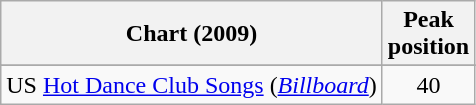<table class="wikitable sortable">
<tr>
<th>Chart (2009)</th>
<th>Peak<br>position</th>
</tr>
<tr>
</tr>
<tr>
</tr>
<tr>
</tr>
<tr>
</tr>
<tr>
<td>US <a href='#'>Hot Dance Club Songs</a> (<em><a href='#'>Billboard</a></em>)</td>
<td style="text-align:center;">40</td>
</tr>
</table>
